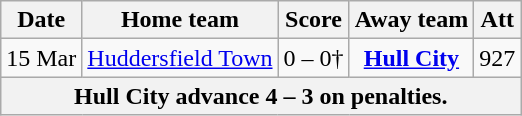<table class="wikitable" style="text-align:center">
<tr>
<th>Date</th>
<th>Home team</th>
<th>Score</th>
<th>Away team</th>
<th>Att</th>
</tr>
<tr>
<td>15 Mar</td>
<td><a href='#'>Huddersfield Town</a></td>
<td>0 – 0†</td>
<td><strong><a href='#'>Hull City</a></strong></td>
<td>927</td>
</tr>
<tr>
<th colspan="5">Hull City advance 4 – 3 on penalties.</th>
</tr>
</table>
